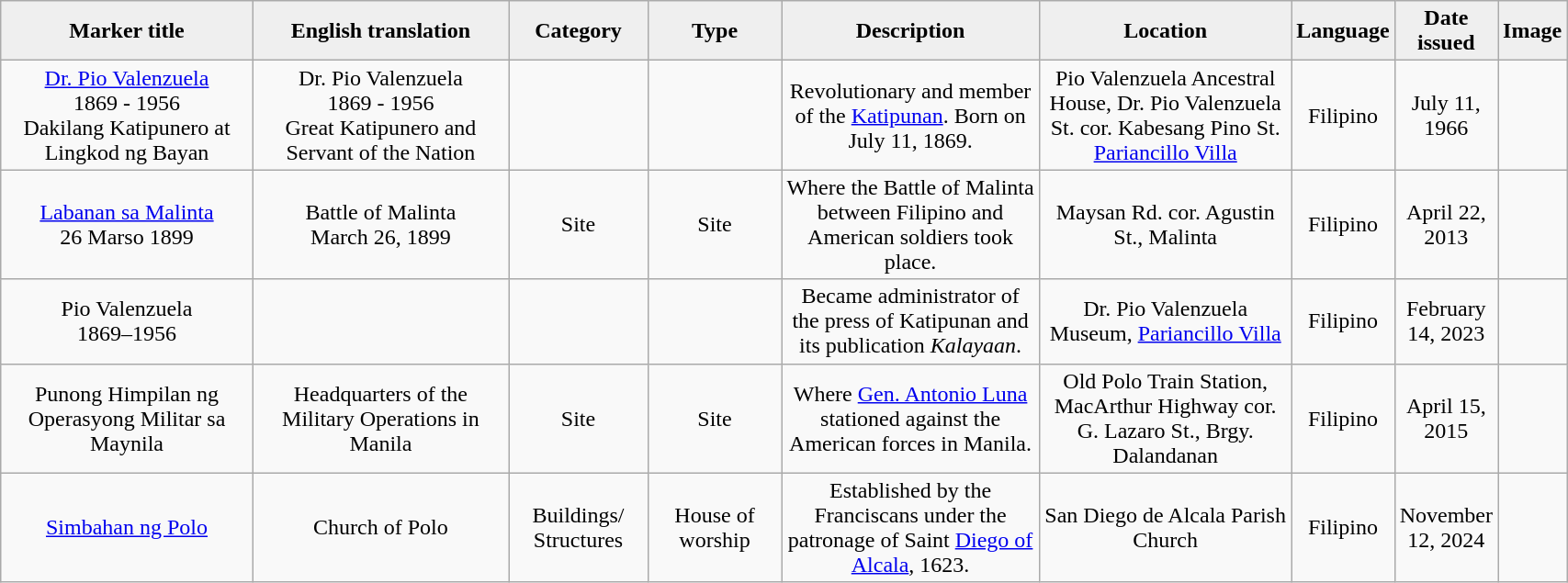<table class="wikitable" style="width:90%; text-align:center;">
<tr>
<th style="width:20%; background:#efefef;">Marker title</th>
<th style="width:20%; background:#efefef;">English translation</th>
<th style="width:10%; background:#efefef;">Category</th>
<th style="width:10%; background:#efefef;">Type</th>
<th style="width:20%; background:#efefef;">Description</th>
<th style="width:20%; background:#efefef;">Location</th>
<th style="width:10%; background:#efefef;">Language</th>
<th style="width:10%; background:#efefef;">Date issued</th>
<th style="width:10%; background:#efefef;">Image</th>
</tr>
<tr>
<td><a href='#'>Dr. Pio Valenzuela</a><br>1869 - 1956 <br> Dakilang Katipunero at Lingkod ng Bayan</td>
<td>Dr. Pio Valenzuela<br>1869 - 1956 <br> Great Katipunero and Servant of the Nation</td>
<td></td>
<td></td>
<td>Revolutionary and member of the <a href='#'>Katipunan</a>. Born on July 11, 1869.</td>
<td>Pio Valenzuela Ancestral House, Dr. Pio Valenzuela St. cor. Kabesang Pino St. <a href='#'>Pariancillo Villa</a></td>
<td>Filipino</td>
<td>July 11, 1966</td>
<td></td>
</tr>
<tr>
<td><a href='#'>Labanan sa Malinta</a><br>26 Marso 1899</td>
<td>Battle of Malinta<br> March 26, 1899</td>
<td>Site</td>
<td>Site</td>
<td>Where the Battle of Malinta between Filipino and American soldiers took place.</td>
<td>Maysan Rd. cor. Agustin St., Malinta</td>
<td>Filipino</td>
<td>April 22, 2013</td>
<td></td>
</tr>
<tr>
<td>Pio Valenzuela<br>1869–1956</td>
<td></td>
<td></td>
<td></td>
<td>Became administrator of the press of Katipunan and its publication <em>Kalayaan</em>.</td>
<td>Dr. Pio Valenzuela Museum, <a href='#'>Pariancillo Villa</a></td>
<td>Filipino</td>
<td>February 14, 2023</td>
<td></td>
</tr>
<tr>
<td>Punong Himpilan ng Operasyong Militar sa Maynila</td>
<td>Headquarters of the Military Operations in Manila</td>
<td>Site</td>
<td>Site</td>
<td>Where <a href='#'>Gen. Antonio Luna</a> stationed against the American forces in Manila.</td>
<td>Old Polo Train Station, MacArthur Highway cor. G. Lazaro St., Brgy. Dalandanan</td>
<td>Filipino</td>
<td>April 15, 2015</td>
<td></td>
</tr>
<tr>
<td><a href='#'>Simbahan ng Polo</a></td>
<td>Church of Polo</td>
<td>Buildings/<br>Structures</td>
<td>House of worship</td>
<td>Established by the Franciscans under the patronage of Saint <a href='#'>Diego of Alcala</a>, 1623.</td>
<td>San Diego de Alcala Parish Church</td>
<td>Filipino</td>
<td>November 12, 2024</td>
<td></td>
</tr>
</table>
